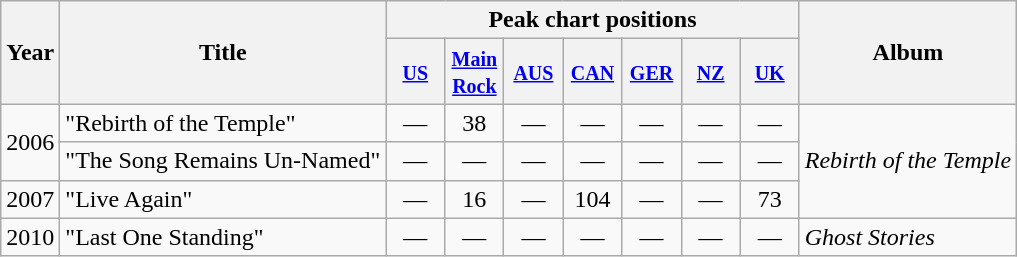<table class="wikitable">
<tr>
<th rowspan=2>Year</th>
<th rowspan=2>Title</th>
<th colspan=7>Peak chart positions</th>
<th rowspan=2>Album</th>
</tr>
<tr>
<th style="width:2em"><small><a href='#'>US</a></small><br></th>
<th style="width:2em"><small><a href='#'>Main Rock</a></small><br></th>
<th style="width:2em"><small><a href='#'>AUS</a></small><br></th>
<th style="width:2em"><small><a href='#'>CAN</a></small><br></th>
<th style="width:2em"><small><a href='#'>GER</a></small><br></th>
<th style="width:2em"><small><a href='#'>NZ</a></small><br></th>
<th style="width:2em"><small><a href='#'>UK</a></small><br></th>
</tr>
<tr>
<td rowspan="2">2006</td>
<td>"Rebirth of the Temple"</td>
<td style="text-align:center;">—</td>
<td style="text-align:center;">38</td>
<td style="text-align:center;">—</td>
<td style="text-align:center;">—</td>
<td style="text-align:center;">—</td>
<td style="text-align:center;">—</td>
<td style="text-align:center;">—</td>
<td rowspan="3"><em>Rebirth of the Temple</em></td>
</tr>
<tr>
<td>"The Song Remains Un-Named"</td>
<td style="text-align:center;">—</td>
<td style="text-align:center;">—</td>
<td style="text-align:center;">—</td>
<td style="text-align:center;">—</td>
<td style="text-align:center;">—</td>
<td style="text-align:center;">—</td>
<td style="text-align:center;">—</td>
</tr>
<tr>
<td>2007</td>
<td>"Live Again"</td>
<td style="text-align:center;">—</td>
<td style="text-align:center;">16</td>
<td style="text-align:center;">—</td>
<td style="text-align:center;">104</td>
<td style="text-align:center;">—</td>
<td style="text-align:center;">—</td>
<td style="text-align:center;">73</td>
</tr>
<tr>
<td>2010</td>
<td>"Last One Standing"</td>
<td style="text-align:center;">—</td>
<td style="text-align:center;">—</td>
<td style="text-align:center;">—</td>
<td style="text-align:center;">—</td>
<td style="text-align:center;">—</td>
<td style="text-align:center;">—</td>
<td style="text-align:center;">—</td>
<td><em>Ghost Stories</em></td>
</tr>
</table>
